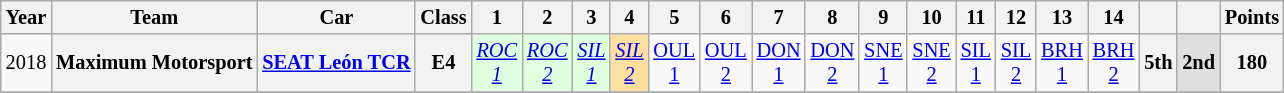<table class="wikitable" style="text-align:center; font-size:85%">
<tr>
<th>Year</th>
<th>Team</th>
<th>Car</th>
<th>Class</th>
<th>1</th>
<th>2</th>
<th>3</th>
<th>4</th>
<th>5</th>
<th>6</th>
<th>7</th>
<th>8</th>
<th>9</th>
<th>10</th>
<th>11</th>
<th>12</th>
<th>13</th>
<th>14</th>
<th></th>
<th></th>
<th>Points</th>
</tr>
<tr>
<td>2018</td>
<th nowrap>Maximum Motorsport</th>
<th nowrap><a href='#'>SEAT León TCR</a></th>
<th align=center><strong><span>E4</span></strong></th>
<td style="background:#dfffdf;"><em><a href='#'>ROC<br>1</a></em><br></td>
<td style="background:#dfffdf;"><em><a href='#'>ROC<br>2</a></em><br></td>
<td style="background:#dfffdf;"><em><a href='#'>SIL<br>1</a></em><br></td>
<td style="background:#FFDF9F;"><em><a href='#'>SIL<br>2</a></em><br></td>
<td><a href='#'>OUL<br>1</a></td>
<td><a href='#'>OUL<br>2</a></td>
<td><a href='#'>DON<br>1</a></td>
<td><a href='#'>DON<br>2</a></td>
<td><a href='#'>SNE<br>1</a></td>
<td><a href='#'>SNE<br>2</a></td>
<td><a href='#'>SIL<br>1</a></td>
<td><a href='#'>SIL<br>2</a></td>
<td><a href='#'>BRH<br>1</a></td>
<td><a href='#'>BRH<br>2</a></td>
<th>5th</th>
<th style="background:#dfdfdf;">2nd</th>
<th>180</th>
</tr>
<tr>
</tr>
</table>
